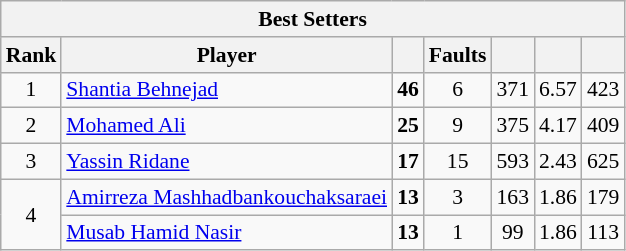<table class="wikitable sortable" style="font-size:90%; text-align:center">
<tr>
<th colspan=7>Best Setters</th>
</tr>
<tr>
<th class="unsortable">Rank</th>
<th class="unsortable">Player</th>
<th></th>
<th>Faults</th>
<th></th>
<th></th>
<th></th>
</tr>
<tr>
<td>1</td>
<td align=left> <a href='#'>Shantia Behnejad</a></td>
<td><strong>46</strong></td>
<td>6</td>
<td>371</td>
<td>6.57</td>
<td>423</td>
</tr>
<tr>
<td>2</td>
<td align=left> <a href='#'>Mohamed Ali</a></td>
<td><strong>25</strong></td>
<td>9</td>
<td>375</td>
<td>4.17</td>
<td>409</td>
</tr>
<tr>
<td>3</td>
<td align=left> <a href='#'>Yassin Ridane</a></td>
<td><strong>17</strong></td>
<td>15</td>
<td>593</td>
<td>2.43</td>
<td>625</td>
</tr>
<tr>
<td rowspan=2>4</td>
<td align=left> <a href='#'>Amirreza Mashhadbankouchaksaraei</a></td>
<td><strong>13</strong></td>
<td>3</td>
<td>163</td>
<td>1.86</td>
<td>179</td>
</tr>
<tr>
<td align=left> <a href='#'>Musab Hamid Nasir</a></td>
<td><strong>13</strong></td>
<td>1</td>
<td>99</td>
<td>1.86</td>
<td>113</td>
</tr>
</table>
